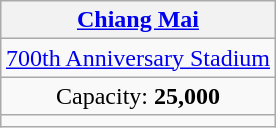<table class="wikitable" style="text-align:center;margin:1em auto;">
<tr>
<th><a href='#'>Chiang Mai</a></th>
</tr>
<tr>
<td><a href='#'>700th Anniversary Stadium</a></td>
</tr>
<tr>
<td>Capacity: <strong>25,000</strong></td>
</tr>
<tr>
<td></td>
</tr>
</table>
